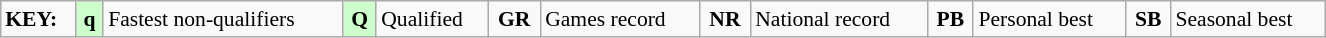<table class="wikitable" style="margin:0.5em auto; font-size:90%;position:relative;" width=70%>
<tr>
<td><strong>KEY:</strong></td>
<td bgcolor=ccffcc align=center><strong>q</strong></td>
<td>Fastest non-qualifiers</td>
<td bgcolor=ccffcc align=center><strong>Q</strong></td>
<td>Qualified</td>
<td align=center><strong>GR</strong></td>
<td>Games record</td>
<td align=center><strong>NR</strong></td>
<td>National record</td>
<td align=center><strong>PB</strong></td>
<td>Personal best</td>
<td align=center><strong>SB</strong></td>
<td>Seasonal best</td>
</tr>
</table>
